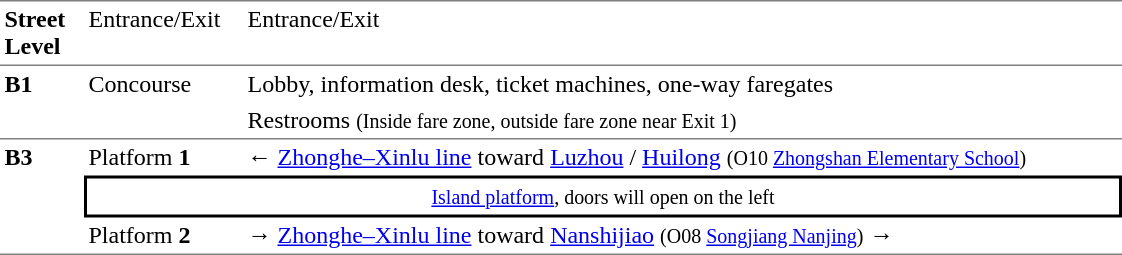<table table border=0 cellspacing=0 cellpadding=3>
<tr>
<td style="border-bottom:solid 1px gray;border-top:solid 1px gray;" width=50 valign=top><strong>Street Level</strong></td>
<td style="border-top:solid 1px gray;border-bottom:solid 1px gray;" width=100 valign=top>Entrance/Exit</td>
<td style="border-top:solid 1px gray;border-bottom:solid 1px gray;" width=580 valign=top>Entrance/Exit</td>
</tr>
<tr>
<td style="border-bottom:solid 1px gray;" rowspan=2 valign=top><strong>B1</strong></td>
<td style="border-bottom:solid 1px gray;" rowspan=2 valign=top>Concourse</td>
<td width=420>Lobby, information desk, ticket machines, one-way faregates</td>
</tr>
<tr>
<td style="border-bottom:solid 1px gray;">Restrooms <small> (Inside fare zone, outside fare zone near Exit 1)</small></td>
</tr>
<tr>
<td style="border-bottom:solid 1px gray;" rowspan=3 valign=top><strong>B3</strong></td>
<td>Platform <span><strong>1</strong></span></td>
<td>←  <a href='#'>Zhonghe–Xinlu line</a> toward <a href='#'>Luzhou</a> / <a href='#'>Huilong</a> <small>(O10 <a href='#'>Zhongshan Elementary School</a>)</small></td>
</tr>
<tr>
<td style="border-top:solid 2px black;border-right:solid 2px black;border-left:solid 2px black;border-bottom:solid 2px black;" colspan=2 align=center><small><a href='#'>Island platform</a>, doors will open on the left</small></td>
</tr>
<tr>
<td style="border-bottom:solid 1px gray;">Platform <span><strong>2</strong></span></td>
<td style="border-bottom:solid 1px gray;"><span>→</span>  <a href='#'>Zhonghe–Xinlu line</a> toward <a href='#'>Nanshijiao</a> <small>(O08 <a href='#'>Songjiang Nanjing</a>)</small> →</td>
</tr>
</table>
